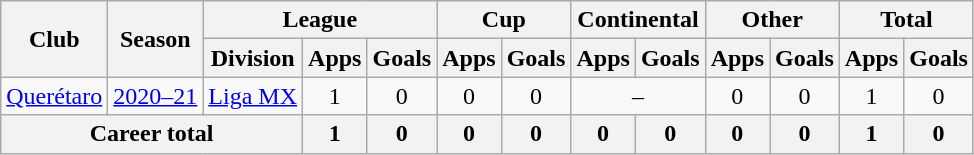<table class="wikitable" style="text-align: center">
<tr>
<th rowspan="2">Club</th>
<th rowspan="2">Season</th>
<th colspan="3">League</th>
<th colspan="2">Cup</th>
<th colspan="2">Continental</th>
<th colspan="2">Other</th>
<th colspan="2">Total</th>
</tr>
<tr>
<th>Division</th>
<th>Apps</th>
<th>Goals</th>
<th>Apps</th>
<th>Goals</th>
<th>Apps</th>
<th>Goals</th>
<th>Apps</th>
<th>Goals</th>
<th>Apps</th>
<th>Goals</th>
</tr>
<tr>
<td><a href='#'>Querétaro</a></td>
<td><a href='#'>2020–21</a></td>
<td><a href='#'>Liga MX</a></td>
<td>1</td>
<td>0</td>
<td>0</td>
<td>0</td>
<td colspan="2">–</td>
<td>0</td>
<td>0</td>
<td>1</td>
<td>0</td>
</tr>
<tr>
<th colspan=3>Career total</th>
<th>1</th>
<th>0</th>
<th>0</th>
<th>0</th>
<th>0</th>
<th>0</th>
<th>0</th>
<th>0</th>
<th>1</th>
<th>0</th>
</tr>
</table>
